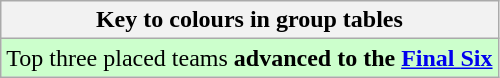<table class="wikitable">
<tr>
<th>Key to colours in group tables</th>
</tr>
<tr style="background:#cfc;">
<td>Top three placed teams <strong>advanced to the <a href='#'>Final Six</a></strong></td>
</tr>
</table>
